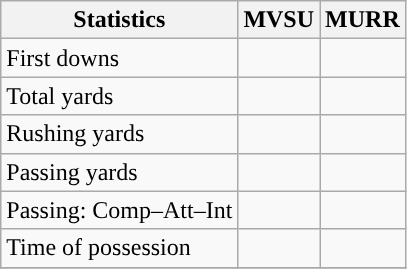<table class="wikitable" style="float: left;">
<tr>
<th>Statistics</th>
<th>MVSU</th>
<th>MURR</th>
</tr>
<tr>
<td>First downs</td>
<td></td>
<td></td>
</tr>
<tr>
<td>Total yards</td>
<td></td>
<td></td>
</tr>
<tr>
<td>Rushing yards</td>
<td></td>
<td></td>
</tr>
<tr>
<td>Passing yards</td>
<td></td>
<td></td>
</tr>
<tr>
<td>Passing: Comp–Att–Int</td>
<td></td>
<td></td>
</tr>
<tr>
<td>Time of possession</td>
<td></td>
<td></td>
</tr>
<tr>
</tr>
</table>
